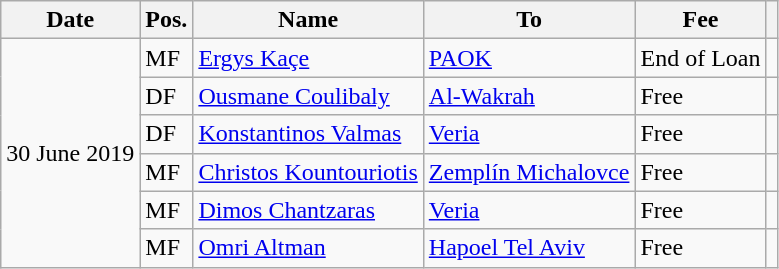<table class="wikitable">
<tr>
<th>Date</th>
<th>Pos.</th>
<th>Name</th>
<th>To</th>
<th>Fee</th>
<th></th>
</tr>
<tr>
<td rowspan="15">30 June 2019</td>
<td>MF</td>
<td> <a href='#'>Ergys Kaçe</a></td>
<td> <a href='#'>PAOK</a></td>
<td>End of Loan</td>
<td></td>
</tr>
<tr>
<td>DF</td>
<td> <a href='#'>Ousmane Coulibaly</a></td>
<td> <a href='#'>Al-Wakrah</a></td>
<td>Free</td>
<td></td>
</tr>
<tr>
<td>DF</td>
<td> <a href='#'>Konstantinos Valmas</a></td>
<td> <a href='#'>Veria</a></td>
<td>Free</td>
<td></td>
</tr>
<tr>
<td>MF</td>
<td> <a href='#'>Christos Kountouriotis</a></td>
<td> <a href='#'>Zemplín Michalovce</a></td>
<td>Free</td>
<td></td>
</tr>
<tr>
<td>MF</td>
<td> <a href='#'>Dimos Chantzaras</a></td>
<td> <a href='#'>Veria</a></td>
<td>Free</td>
<td></td>
</tr>
<tr>
<td>MF</td>
<td> <a href='#'>Omri Altman</a></td>
<td> <a href='#'>Hapoel Tel Aviv</a></td>
<td>Free</td>
<td></td>
</tr>
</table>
